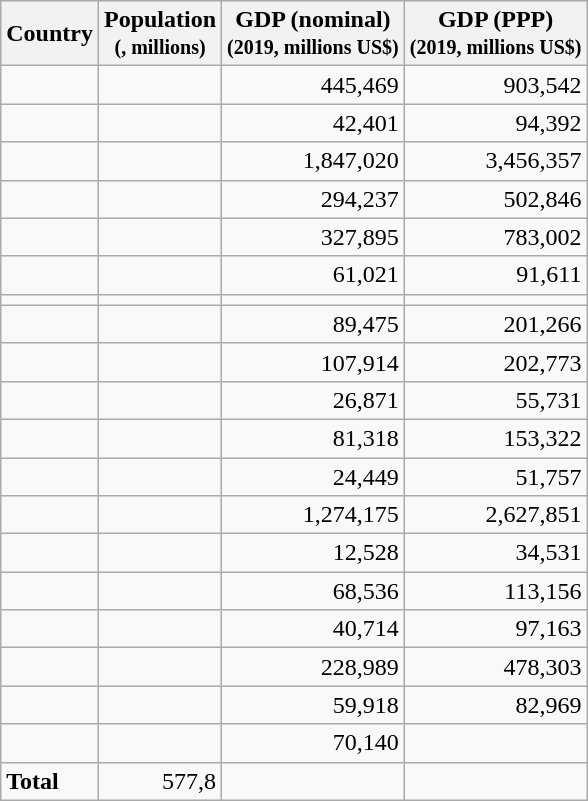<table class="wikitable sortable" style="text-align: right">
<tr style="background:#ececec;">
<th>Country</th>
<th>Population<br><small>(, millions)</small></th>
<th>GDP (nominal)<br><small>(2019, millions US$)</small></th>
<th>GDP (PPP)<br><small>(2019, millions US$)</small></th>
</tr>
<tr>
<td style="text-align:left;"></td>
<td></td>
<td>445,469</td>
<td>903,542</td>
</tr>
<tr>
<td style="text-align:left;"></td>
<td></td>
<td>42,401</td>
<td>94,392</td>
</tr>
<tr>
<td style="text-align:left;"></td>
<td></td>
<td>1,847,020</td>
<td>3,456,357</td>
</tr>
<tr>
<td style="text-align:left;"></td>
<td></td>
<td>294,237</td>
<td>502,846</td>
</tr>
<tr>
<td style="text-align:left;"></td>
<td></td>
<td>327,895</td>
<td>783,002</td>
</tr>
<tr>
<td style="text-align:left;"></td>
<td></td>
<td>61,021</td>
<td>91,611</td>
</tr>
<tr>
<td style="text-align:left;"></td>
<td></td>
<td></td>
<td></td>
</tr>
<tr>
<td style="text-align:left;"></td>
<td></td>
<td>89,475</td>
<td>201,266</td>
</tr>
<tr>
<td style="text-align:left;"></td>
<td></td>
<td>107,914</td>
<td>202,773</td>
</tr>
<tr>
<td style="text-align:left;"></td>
<td></td>
<td>26,871</td>
<td>55,731</td>
</tr>
<tr>
<td style="text-align:left;"></td>
<td></td>
<td>81,318</td>
<td>153,322</td>
</tr>
<tr>
<td style="text-align:left;"></td>
<td></td>
<td>24,449</td>
<td>51,757</td>
</tr>
<tr>
<td style="text-align:left;"></td>
<td></td>
<td>1,274,175</td>
<td>2,627,851</td>
</tr>
<tr>
<td style="text-align:left;"></td>
<td></td>
<td>12,528</td>
<td>34,531</td>
</tr>
<tr>
<td style="text-align:left;"></td>
<td></td>
<td>68,536</td>
<td>113,156</td>
</tr>
<tr>
<td style="text-align:left;"></td>
<td></td>
<td>40,714</td>
<td>97,163</td>
</tr>
<tr>
<td style="text-align:left;"></td>
<td></td>
<td>228,989</td>
<td>478,303</td>
</tr>
<tr>
<td style="text-align:left;"></td>
<td></td>
<td>59,918</td>
<td>82,969</td>
</tr>
<tr>
<td style="text-align:left;"></td>
<td></td>
<td>70,140</td>
<td></td>
</tr>
<tr>
<td style="text-align:left;"><strong>Total</strong></td>
<td>577,8</td>
<td></td>
<td></td>
</tr>
</table>
